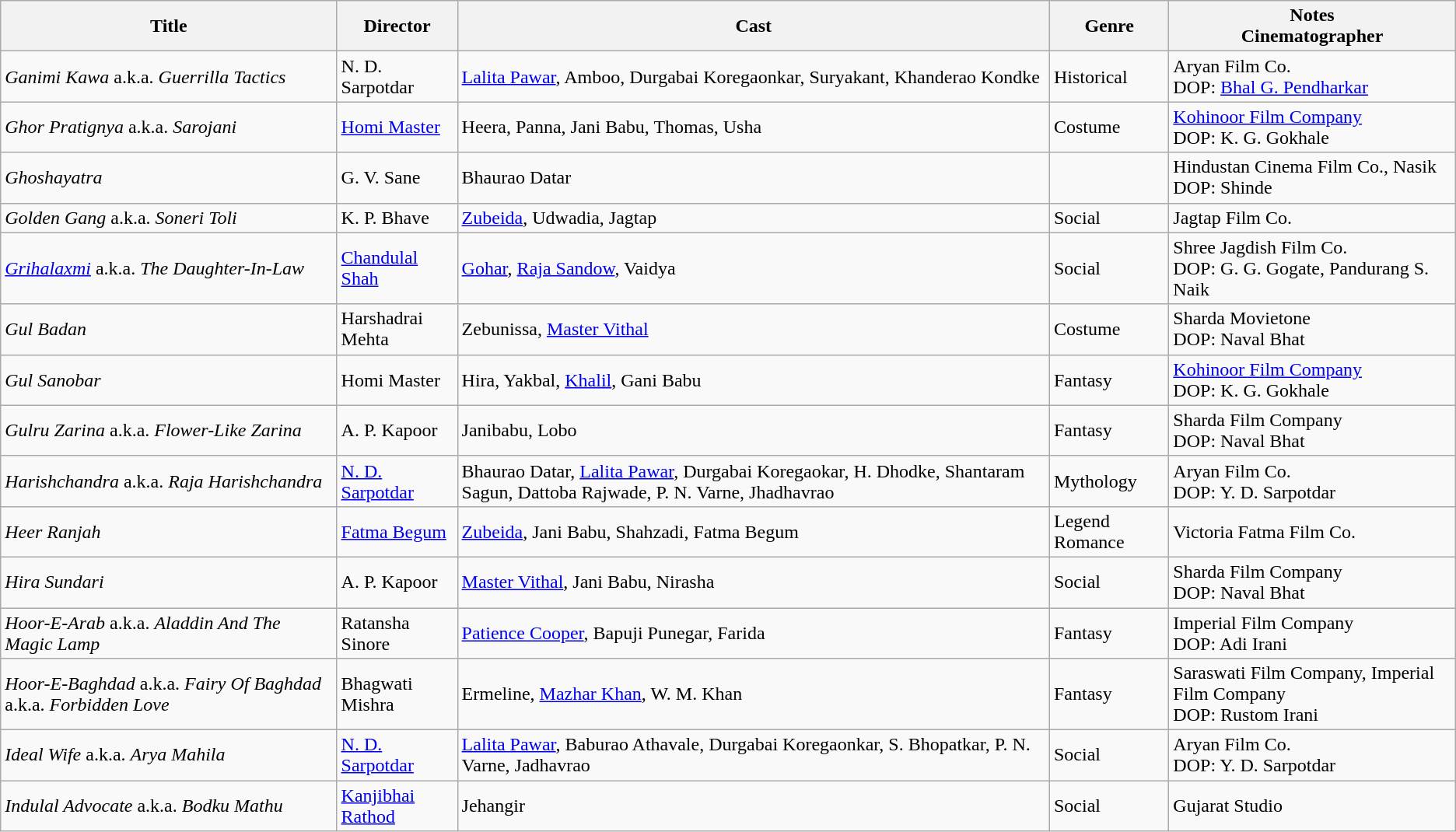<table class="wikitable">
<tr>
<th>Title</th>
<th>Director</th>
<th>Cast</th>
<th>Genre</th>
<th>Notes<br>Cinematographer</th>
</tr>
<tr>
<td><em>Ganimi Kawa</em> a.k.a. <em>Guerrilla Tactics</em></td>
<td>N. D. Sarpotdar</td>
<td><a href='#'>Lalita Pawar</a>, Amboo, Durgabai Koregaonkar, Suryakant, Khanderao Kondke</td>
<td>Historical</td>
<td>Aryan Film Co.<br>DOP: <a href='#'>Bhal G. Pendharkar</a></td>
</tr>
<tr>
<td><em>Ghor Pratignya</em> a.k.a. <em>Sarojani</em></td>
<td><a href='#'>Homi Master</a></td>
<td>Heera, Panna, Jani Babu, Thomas, Usha</td>
<td>Costume</td>
<td><a href='#'>Kohinoor Film Company</a><br>DOP: K. G. Gokhale</td>
</tr>
<tr>
<td><em>Ghoshayatra</em></td>
<td>G. V. Sane</td>
<td>Bhaurao Datar</td>
<td></td>
<td>Hindustan Cinema Film Co., Nasik <br>DOP: Shinde</td>
</tr>
<tr>
<td><em>Golden Gang</em> a.k.a. <em>Soneri Toli</em></td>
<td>K. P. Bhave</td>
<td><a href='#'>Zubeida</a>, Udwadia, Jagtap</td>
<td>Social</td>
<td>Jagtap Film Co.</td>
</tr>
<tr>
<td><em><a href='#'>Grihalaxmi</a></em> a.k.a. <em>The Daughter-In-Law</em></td>
<td><a href='#'>Chandulal Shah</a></td>
<td><a href='#'>Gohar</a>, <a href='#'>Raja Sandow</a>, Vaidya</td>
<td>Social</td>
<td>Shree Jagdish Film Co. <br>DOP: G. G. Gogate, Pandurang S. Naik</td>
</tr>
<tr>
<td><em>Gul Badan</em></td>
<td>Harshadrai Mehta</td>
<td>Zebunissa, <a href='#'>Master Vithal</a></td>
<td>Costume</td>
<td>Sharda Movietone<br>DOP: Naval Bhat</td>
</tr>
<tr>
<td><em>Gul Sanobar</em></td>
<td>Homi Master</td>
<td>Hira, Yakbal, <a href='#'>Khalil</a>, Gani Babu</td>
<td>Fantasy</td>
<td><a href='#'>Kohinoor Film Company</a><br>DOP: K. G. Gokhale</td>
</tr>
<tr>
<td><em>Gulru Zarina</em> a.k.a. <em>Flower-Like Zarina</em></td>
<td>A. P. Kapoor</td>
<td>Janibabu, Lobo</td>
<td>Fantasy</td>
<td>Sharda Film Company<br>DOP: Naval Bhat</td>
</tr>
<tr>
<td><em>Harishchandra</em> a.k.a. <em>Raja Harishchandra</em></td>
<td><a href='#'>N. D. Sarpotdar</a></td>
<td>Bhaurao Datar, <a href='#'>Lalita Pawar</a>, Durgabai Koregaokar, H. Dhodke, Shantaram Sagun, Dattoba Rajwade, P. N. Varne, Jhadhavrao</td>
<td>Mythology</td>
<td>Aryan Film Co. <br>DOP: Y. D. Sarpotdar</td>
</tr>
<tr>
<td><em>Heer Ranjah</em></td>
<td><a href='#'>Fatma Begum</a></td>
<td><a href='#'>Zubeida</a>, Jani Babu, Shahzadi, Fatma Begum</td>
<td>Legend Romance</td>
<td>Victoria Fatma Film Co.</td>
</tr>
<tr>
<td><em>Hira Sundari</em></td>
<td>A. P. Kapoor</td>
<td><a href='#'>Master Vithal</a>, Jani Babu, Nirasha</td>
<td>Social</td>
<td>Sharda Film Company<br>DOP: Naval Bhat</td>
</tr>
<tr>
<td><em>Hoor-E-Arab</em> a.k.a. <em>Aladdin And The Magic Lamp</em></td>
<td>Ratansha Sinore</td>
<td><a href='#'>Patience Cooper</a>, Bapuji Punegar, Farida</td>
<td>Fantasy</td>
<td>Imperial Film Company<br>DOP: Adi Irani</td>
</tr>
<tr>
<td><em>Hoor-E-Baghdad</em> a.k.a. <em>Fairy Of Baghdad</em> a.k.a. <em>Forbidden Love</em></td>
<td>Bhagwati Mishra</td>
<td>Ermeline, <a href='#'>Mazhar Khan</a>, W. M. Khan</td>
<td>Fantasy</td>
<td>Saraswati Film Company, Imperial Film Company<br>DOP: Rustom Irani</td>
</tr>
<tr>
<td><em>Ideal Wife</em> a.k.a. <em>Arya Mahila</em></td>
<td><a href='#'>N. D. Sarpotdar</a></td>
<td><a href='#'>Lalita Pawar</a>, Baburao Athavale, Durgabai Koregaonkar, S. Bhopatkar, P. N. Varne, Jadhavrao</td>
<td>Social</td>
<td>Aryan Film Co. <br>DOP: Y. D. Sarpotdar</td>
</tr>
<tr>
<td><em>Indulal Advocate</em> a.k.a. <em>Bodku Mathu</em></td>
<td><a href='#'>Kanjibhai Rathod</a></td>
<td>Jehangir</td>
<td>Social</td>
<td>Gujarat Studio</td>
</tr>
</table>
